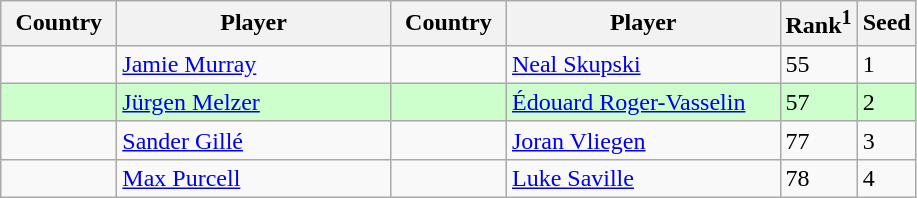<table class="sortable wikitable">
<tr>
<th width="70">Country</th>
<th width="175">Player</th>
<th width="70">Country</th>
<th width="175">Player</th>
<th>Rank<sup>1</sup></th>
<th>Seed</th>
</tr>
<tr>
<td></td>
<td><a href='#'>Jamie Murray</a></td>
<td></td>
<td><a href='#'>Neal Skupski</a></td>
<td>55</td>
<td>1</td>
</tr>
<tr style="background:#cfc;">
<td></td>
<td><a href='#'>Jürgen Melzer</a></td>
<td></td>
<td><a href='#'>Édouard Roger-Vasselin</a></td>
<td>57</td>
<td>2</td>
</tr>
<tr>
<td></td>
<td><a href='#'>Sander Gillé</a></td>
<td></td>
<td><a href='#'>Joran Vliegen</a></td>
<td>77</td>
<td>3</td>
</tr>
<tr>
<td></td>
<td><a href='#'>Max Purcell</a></td>
<td></td>
<td><a href='#'>Luke Saville</a></td>
<td>78</td>
<td>4</td>
</tr>
</table>
